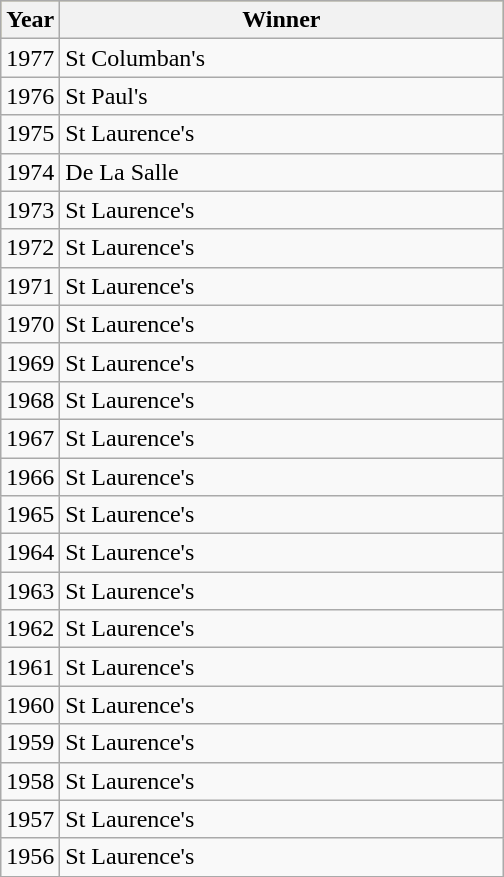<table class="wikitable">
<tr bgcolor=#bdb76b>
<th style="width:2em;">Year</th>
<th style="width:18em;">Winner</th>
</tr>
<tr>
<td>1977</td>
<td>St Columban's</td>
</tr>
<tr>
<td>1976</td>
<td>St Paul's</td>
</tr>
<tr>
<td>1975</td>
<td>St Laurence's</td>
</tr>
<tr>
<td>1974</td>
<td>De La Salle</td>
</tr>
<tr>
<td>1973</td>
<td>St Laurence's</td>
</tr>
<tr>
<td>1972</td>
<td>St Laurence's</td>
</tr>
<tr>
<td>1971</td>
<td>St Laurence's</td>
</tr>
<tr>
<td>1970</td>
<td>St Laurence's</td>
</tr>
<tr>
<td>1969</td>
<td>St Laurence's</td>
</tr>
<tr>
<td>1968</td>
<td>St Laurence's</td>
</tr>
<tr>
<td>1967</td>
<td>St Laurence's</td>
</tr>
<tr>
<td>1966</td>
<td>St Laurence's</td>
</tr>
<tr>
<td>1965</td>
<td>St Laurence's</td>
</tr>
<tr>
<td>1964</td>
<td>St Laurence's</td>
</tr>
<tr>
<td>1963</td>
<td>St Laurence's</td>
</tr>
<tr>
<td>1962</td>
<td>St Laurence's</td>
</tr>
<tr>
<td>1961</td>
<td>St Laurence's</td>
</tr>
<tr>
<td>1960</td>
<td>St Laurence's</td>
</tr>
<tr>
<td>1959</td>
<td>St Laurence's</td>
</tr>
<tr>
<td>1958</td>
<td>St Laurence's</td>
</tr>
<tr>
<td>1957</td>
<td>St Laurence's</td>
</tr>
<tr>
<td>1956</td>
<td>St Laurence's</td>
</tr>
</table>
